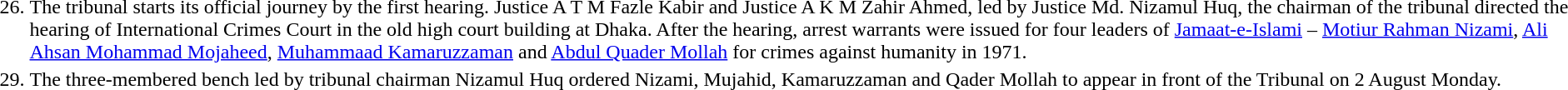<table>
<tr valign=top>
<td>26.</td>
<td>The tribunal starts its official journey by the first hearing. Justice A T M Fazle Kabir and Justice A K M Zahir Ahmed, led by Justice Md. Nizamul Huq, the chairman of the tribunal directed the hearing of International Crimes Court in the old high court building at Dhaka. After the hearing, arrest warrants were issued for four leaders of <a href='#'>Jamaat-e-Islami</a> – <a href='#'>Motiur Rahman Nizami</a>, <a href='#'>Ali Ahsan Mohammad Mojaheed</a>, <a href='#'>Muhammaad Kamaruzzaman</a> and <a href='#'>Abdul Quader Mollah</a> for crimes against humanity in 1971.</td>
</tr>
<tr valign=top>
<td>29.</td>
<td>The three-membered bench led by tribunal chairman Nizamul Huq ordered Nizami, Mujahid, Kamaruzzaman and Qader Mollah to appear in front of the Tribunal on 2 August Monday.</td>
</tr>
</table>
